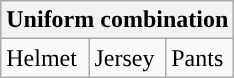<table class="wikitable" style="display:inline-table">
<tr>
<th colspan=3>Uniform combination</th>
</tr>
<tr>
<td>Helmet</td>
<td>Jersey</td>
<td>Pants</td>
</tr>
</table>
